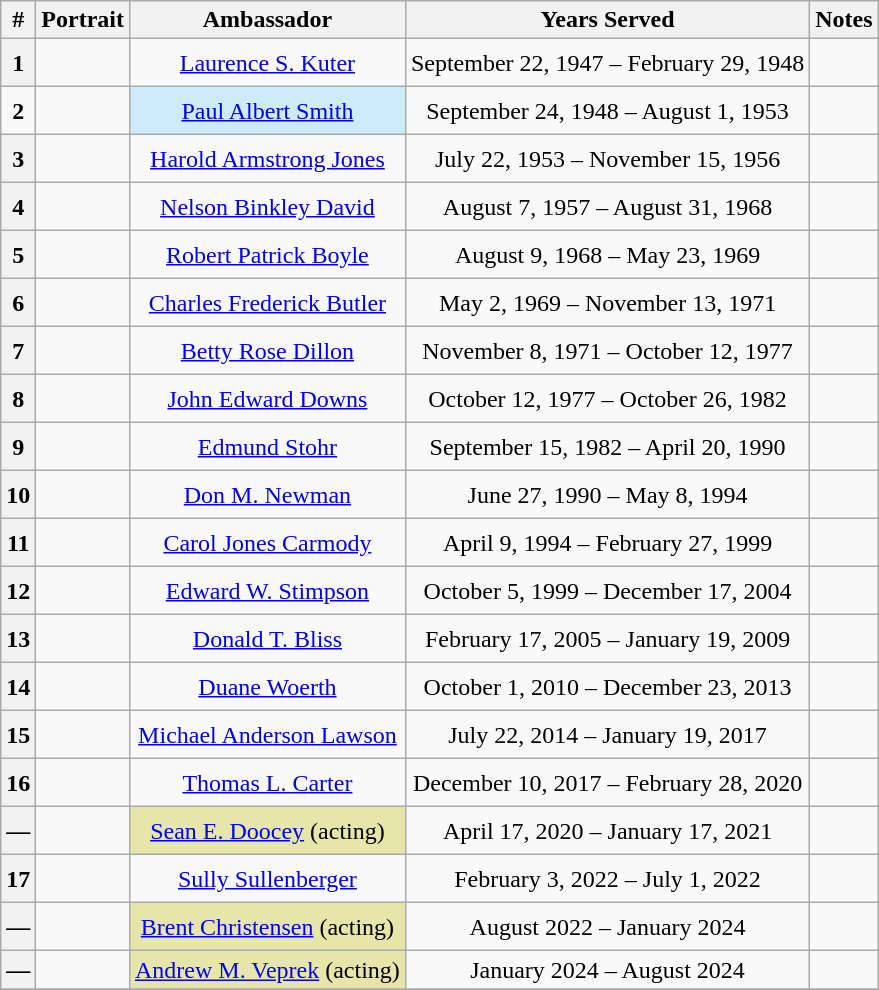<table class="wikitable" style="text-align:center;">
<tr>
<th>#</th>
<th>Portrait</th>
<th>Ambassador</th>
<th>Years Served</th>
<th>Notes</th>
</tr>
<tr style="height:2em">
<th>1</th>
<td></td>
<td><a href='#'>Laurence S. Kuter</a></td>
<td nowrap="">September 22, 1947 – February 29, 1948</td>
<td></td>
</tr>
<tr style="height:2em">
<td><strong>2</strong></td>
<td></td>
<td bgcolor="#cdebf9"><a href='#'>Paul Albert Smith</a></td>
<td>September 24, 1948 – August 1, 1953<br></td>
<td></td>
</tr>
<tr style="height:2em">
<th>3</th>
<td></td>
<td><a href='#'>Harold Armstrong Jones</a></td>
<td nowrap="">July 22, 1953 – November 15, 1956</td>
<td></td>
</tr>
<tr style="height:2em">
<th>4</th>
<td></td>
<td><a href='#'>Nelson Binkley David</a></td>
<td nowrap="">August 7, 1957 – August 31, 1968</td>
<td></td>
</tr>
<tr style="height:2em">
<th>5</th>
<td></td>
<td><a href='#'>Robert Patrick Boyle</a></td>
<td nowrap="">August 9, 1968 – May 23, 1969</td>
<td></td>
</tr>
<tr style="height:2em">
<th>6</th>
<td></td>
<td><a href='#'>Charles Frederick Butler</a></td>
<td nowrap="">May 2, 1969 – November 13, 1971</td>
<td></td>
</tr>
<tr style="height:2em">
<th>7</th>
<td></td>
<td><a href='#'>Betty Rose Dillon</a></td>
<td nowrap="">November 8, 1971 – October 12, 1977</td>
<td></td>
</tr>
<tr style="height:2em">
<th>8</th>
<td></td>
<td><a href='#'>John Edward Downs</a></td>
<td nowrap="">October 12, 1977 – October 26, 1982</td>
<td></td>
</tr>
<tr style="height:2em">
<th>9</th>
<td></td>
<td><a href='#'>Edmund Stohr</a></td>
<td nowrap="">September 15, 1982 – April 20, 1990</td>
<td></td>
</tr>
<tr style="height:2em">
<th>10</th>
<td></td>
<td><a href='#'>Don M. Newman</a></td>
<td nowrap="">June 27, 1990 – May 8, 1994</td>
<td></td>
</tr>
<tr style="height:2em">
<th>11</th>
<td></td>
<td><a href='#'>Carol Jones Carmody</a></td>
<td nowrap="">April 9, 1994 – February 27, 1999</td>
<td></td>
</tr>
<tr style="height:2em">
<th>12</th>
<td></td>
<td><a href='#'>Edward W. Stimpson</a></td>
<td nowrap="">October 5, 1999 – December 17, 2004</td>
<td></td>
</tr>
<tr style="height:2em">
<th>13</th>
<td></td>
<td><a href='#'>Donald T. Bliss</a></td>
<td nowrap="">February 17, 2005 – January 19, 2009</td>
<td></td>
</tr>
<tr style="height:2em">
<th>14</th>
<td></td>
<td><a href='#'>Duane Woerth</a></td>
<td nowrap="">October 1, 2010 – December 23, 2013</td>
<td></td>
</tr>
<tr style="height:2em">
<th>15</th>
<td></td>
<td><a href='#'>Michael Anderson Lawson</a></td>
<td nowrap="">July 22, 2014 – January 19, 2017</td>
<td></td>
</tr>
<tr style="height:2em">
<th>16</th>
<td></td>
<td><a href='#'>Thomas L. Carter</a></td>
<td nowrap="">December 10, 2017 – February 28, 2020</td>
<td></td>
</tr>
<tr style="height:2em">
<th>—</th>
<td></td>
<td bgcolor=#E6E6AA><a href='#'>Sean E. Doocey</a> (acting)</td>
<td nowrap="">April 17, 2020 – January 17, 2021</td>
<td></td>
</tr>
<tr style="height:2em">
<th>17</th>
<td></td>
<td><a href='#'>Sully Sullenberger</a></td>
<td nowrap="">February 3, 2022 – July 1, 2022</td>
<td></td>
</tr>
<tr style="height:2em">
<th>—</th>
<td></td>
<td bgcolor=#E6E6AA><a href='#'>Brent Christensen</a> (acting)</td>
<td nowrap="">August 2022 – January 2024</td>
<td></td>
</tr>
<tr>
<th>—</th>
<td></td>
<td bgcolor=#E6E6AA><a href='#'>Andrew M. Veprek</a> (acting)</td>
<td nowrap="">January 2024 – August 2024</td>
<td></td>
</tr>
<tr>
</tr>
</table>
